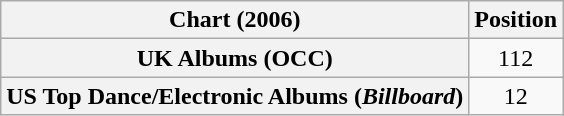<table class="wikitable plainrowheaders" style="text-align:center">
<tr>
<th scope="col">Chart (2006)</th>
<th scope="col">Position</th>
</tr>
<tr>
<th scope="row">UK Albums (OCC)</th>
<td>112</td>
</tr>
<tr>
<th scope="row">US Top Dance/Electronic Albums (<em>Billboard</em>)</th>
<td>12</td>
</tr>
</table>
